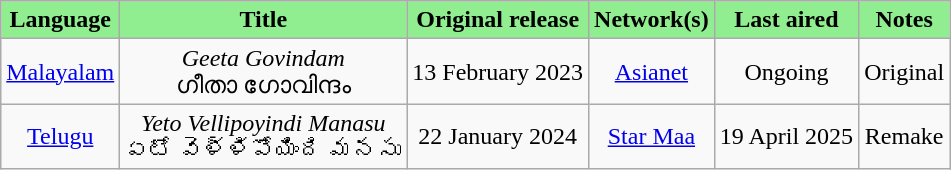<table class="wikitable" style="text-align:center;">
<tr>
<th style="background:LightGreen;">Language</th>
<th style="background:LightGreen;">Title</th>
<th style="background:LightGreen;">Original release</th>
<th style="background:LightGreen;">Network(s)</th>
<th style="background:LightGreen;">Last aired</th>
<th style="background:LightGreen;">Notes</th>
</tr>
<tr>
<td><a href='#'>Malayalam</a></td>
<td><em>Geeta Govindam</em> <br> ഗീതാ ഗോവിന്ദം</td>
<td>13 February 2023</td>
<td><a href='#'>Asianet</a></td>
<td>Ongoing</td>
<td>Original</td>
</tr>
<tr>
<td><a href='#'>Telugu</a></td>
<td><em>Yeto Vellipoyindi Manasu</em> <br> ఏటో వెళ్ళిపోయింది మనసు</td>
<td>22 January 2024</td>
<td><a href='#'>Star Maa</a></td>
<td>19 April 2025</td>
<td>Remake</td>
</tr>
</table>
